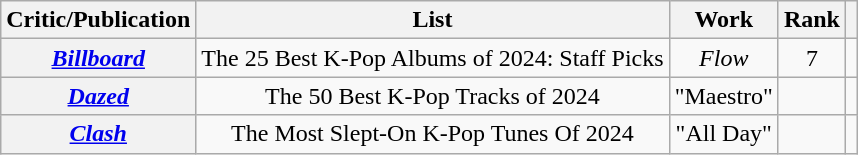<table class="sortable wikitable plainrowheaders" style="text-align:center">
<tr>
<th scope="col">Critic/Publication</th>
<th scope="col">List</th>
<th scope="col">Work</th>
<th scope="col">Rank</th>
<th scope="col" class=unsortable></th>
</tr>
<tr>
<th scope="row" rowspan="1"><em><a href='#'> Billboard</a></em></th>
<td>The 25 Best K-Pop Albums of 2024: Staff Picks</td>
<td><em>Flow</em></td>
<td>7</td>
<td></td>
</tr>
<tr>
<th scope="row"><em><a href='#'>Dazed</a></em></th>
<td>The 50 Best K-Pop Tracks of 2024</td>
<td>"Maestro"</td>
<td></td>
<td></td>
</tr>
<tr>
<th scope="row"><em><a href='#'>Clash</a></em></th>
<td>The Most Slept-On K-Pop Tunes Of 2024</td>
<td>"All Day"</td>
<td></td>
<td></td>
</tr>
</table>
